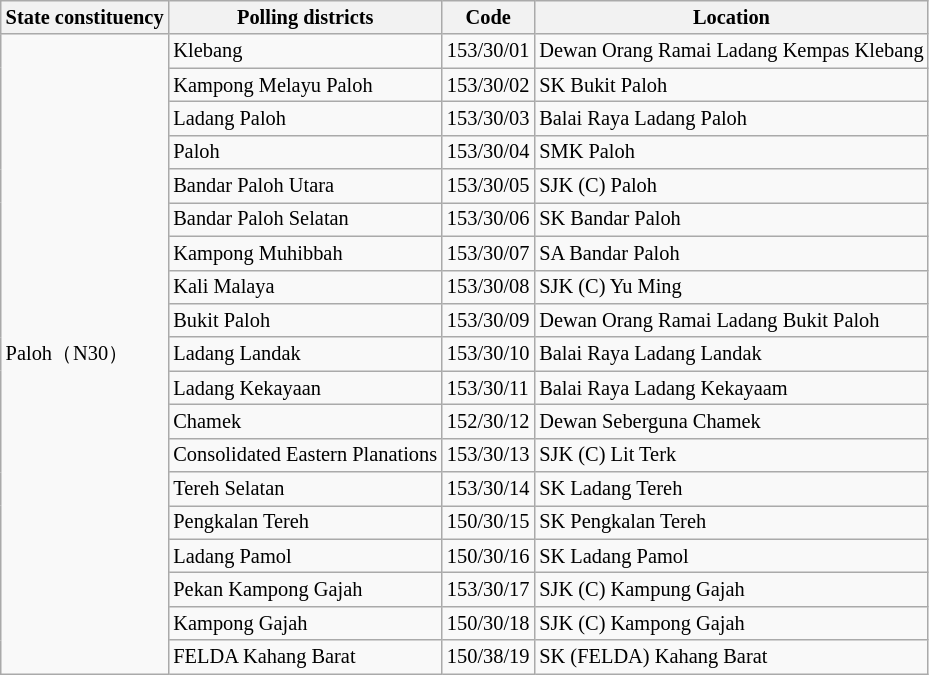<table class="wikitable sortable mw-collapsible" style="white-space:nowrap;font-size:85%">
<tr>
<th>State constituency</th>
<th>Polling districts</th>
<th>Code</th>
<th>Location</th>
</tr>
<tr>
<td rowspan="19">Paloh（N30）</td>
<td>Klebang</td>
<td>153/30/01</td>
<td>Dewan Orang Ramai Ladang Kempas Klebang</td>
</tr>
<tr>
<td>Kampong Melayu Paloh</td>
<td>153/30/02</td>
<td>SK Bukit Paloh</td>
</tr>
<tr>
<td>Ladang Paloh</td>
<td>153/30/03</td>
<td>Balai Raya Ladang Paloh</td>
</tr>
<tr>
<td>Paloh</td>
<td>153/30/04</td>
<td>SMK Paloh</td>
</tr>
<tr>
<td>Bandar Paloh Utara</td>
<td>153/30/05</td>
<td>SJK (C) Paloh</td>
</tr>
<tr>
<td>Bandar Paloh Selatan</td>
<td>153/30/06</td>
<td>SK Bandar Paloh</td>
</tr>
<tr>
<td>Kampong Muhibbah</td>
<td>153/30/07</td>
<td>SA Bandar Paloh</td>
</tr>
<tr>
<td>Kali Malaya</td>
<td>153/30/08</td>
<td>SJK (C) Yu Ming</td>
</tr>
<tr>
<td>Bukit Paloh</td>
<td>153/30/09</td>
<td>Dewan Orang Ramai Ladang Bukit Paloh</td>
</tr>
<tr>
<td>Ladang Landak</td>
<td>153/30/10</td>
<td>Balai Raya Ladang Landak</td>
</tr>
<tr>
<td>Ladang Kekayaan</td>
<td>153/30/11</td>
<td>Balai Raya Ladang Kekayaam</td>
</tr>
<tr>
<td>Chamek</td>
<td>152/30/12</td>
<td>Dewan Seberguna Chamek</td>
</tr>
<tr>
<td>Consolidated Eastern Planations</td>
<td>153/30/13</td>
<td>SJK (C) Lit Terk</td>
</tr>
<tr>
<td>Tereh Selatan</td>
<td>153/30/14</td>
<td>SK Ladang Tereh</td>
</tr>
<tr>
<td>Pengkalan Tereh</td>
<td>150/30/15</td>
<td>SK Pengkalan Tereh</td>
</tr>
<tr>
<td>Ladang Pamol</td>
<td>150/30/16</td>
<td>SK Ladang Pamol</td>
</tr>
<tr>
<td>Pekan Kampong Gajah</td>
<td>153/30/17</td>
<td>SJK (C) Kampung Gajah</td>
</tr>
<tr>
<td>Kampong Gajah</td>
<td>150/30/18</td>
<td>SJK (C) Kampong Gajah</td>
</tr>
<tr>
<td>FELDA Kahang Barat</td>
<td>150/38/19</td>
<td>SK (FELDA) Kahang Barat</td>
</tr>
</table>
